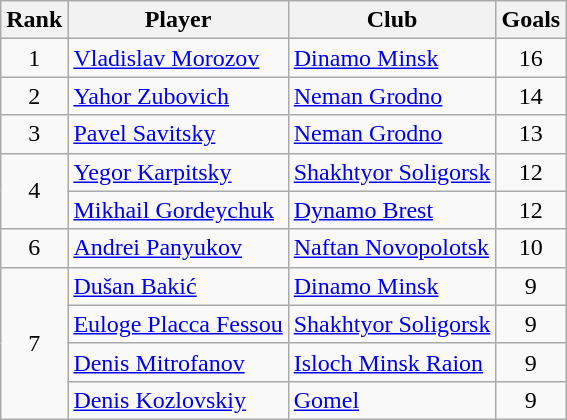<table class="wikitable" style="text-align:center;">
<tr>
<th>Rank</th>
<th>Player</th>
<th>Club</th>
<th>Goals</th>
</tr>
<tr>
<td>1</td>
<td align="left"> <a href='#'>Vladislav Morozov</a></td>
<td align="left"><a href='#'>Dinamo Minsk</a></td>
<td>16</td>
</tr>
<tr>
<td>2</td>
<td align="left"> <a href='#'>Yahor Zubovich</a></td>
<td align="left"><a href='#'>Neman Grodno</a></td>
<td>14</td>
</tr>
<tr>
<td>3</td>
<td align="left"> <a href='#'>Pavel Savitsky</a></td>
<td align="left"><a href='#'>Neman Grodno</a></td>
<td>13</td>
</tr>
<tr>
<td rowspan="2">4</td>
<td align="left"> <a href='#'>Yegor Karpitsky</a></td>
<td align="left"><a href='#'>Shakhtyor Soligorsk</a></td>
<td>12</td>
</tr>
<tr>
<td align="left"> <a href='#'>Mikhail Gordeychuk</a></td>
<td align="left"><a href='#'>Dynamo Brest</a></td>
<td>12</td>
</tr>
<tr>
<td>6</td>
<td align="left"> <a href='#'>Andrei Panyukov</a></td>
<td align="left"><a href='#'>Naftan Novopolotsk</a></td>
<td>10</td>
</tr>
<tr>
<td rowspan="4">7</td>
<td align="left"> <a href='#'>Dušan Bakić</a></td>
<td align="left"><a href='#'>Dinamo Minsk</a></td>
<td>9</td>
</tr>
<tr>
<td align="left"> <a href='#'>Euloge Placca Fessou</a></td>
<td align="left"><a href='#'>Shakhtyor Soligorsk</a></td>
<td>9</td>
</tr>
<tr>
<td align="left"> <a href='#'>Denis Mitrofanov</a></td>
<td align="left"><a href='#'>Isloch Minsk Raion</a></td>
<td>9</td>
</tr>
<tr>
<td align="left"> <a href='#'>Denis Kozlovskiy</a></td>
<td align="left"><a href='#'>Gomel</a></td>
<td>9</td>
</tr>
</table>
